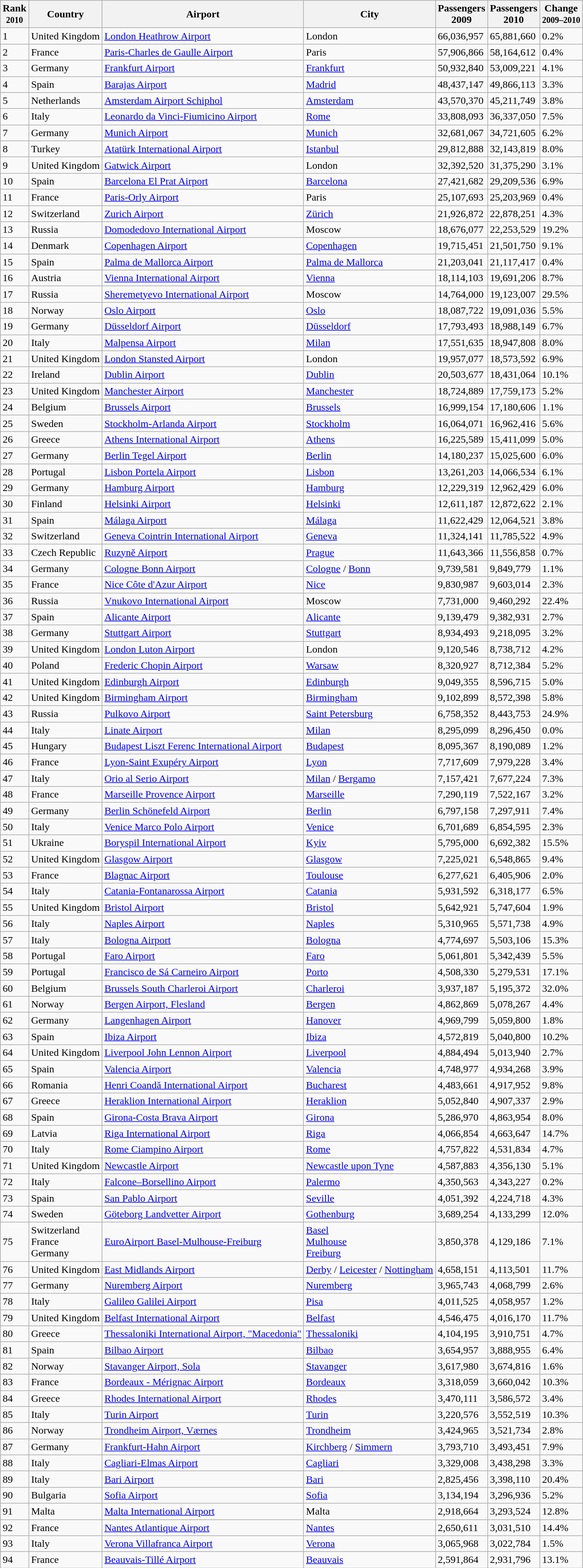<table class="wikitable sortable mw-collapsible mw-collapsed">
<tr>
<th>Rank<br><small>2010</small></th>
<th>Country</th>
<th>Airport</th>
<th>City</th>
<th>Passengers<br>2009</th>
<th>Passengers<br>2010</th>
<th>Change<br><small>2009–2010</small></th>
</tr>
<tr>
<td>1</td>
<td>United Kingdom</td>
<td><a href='#'>London Heathrow Airport</a></td>
<td>London</td>
<td>66,036,957</td>
<td>65,881,660</td>
<td>0.2%</td>
</tr>
<tr>
<td>2</td>
<td>France</td>
<td><a href='#'>Paris-Charles de Gaulle Airport</a></td>
<td>Paris</td>
<td>57,906,866</td>
<td>58,164,612</td>
<td>0.4%</td>
</tr>
<tr>
<td>3</td>
<td>Germany</td>
<td><a href='#'>Frankfurt Airport</a></td>
<td><a href='#'>Frankfurt</a></td>
<td>50,932,840</td>
<td>53,009,221</td>
<td>4.1%</td>
</tr>
<tr>
<td>4</td>
<td>Spain</td>
<td><a href='#'>Barajas Airport</a></td>
<td><a href='#'>Madrid</a></td>
<td>48,437,147</td>
<td>49,866,113</td>
<td>3.3%</td>
</tr>
<tr>
<td>5</td>
<td>Netherlands</td>
<td><a href='#'>Amsterdam Airport Schiphol</a></td>
<td><a href='#'>Amsterdam</a></td>
<td>43,570,370</td>
<td>45,211,749</td>
<td>3.8%</td>
</tr>
<tr>
<td>6</td>
<td>Italy</td>
<td><a href='#'>Leonardo da Vinci-Fiumicino Airport</a></td>
<td><a href='#'>Rome</a></td>
<td>33,808,093</td>
<td>36,337,050</td>
<td>7.5%</td>
</tr>
<tr>
<td>7</td>
<td>Germany</td>
<td><a href='#'>Munich Airport</a></td>
<td><a href='#'>Munich</a></td>
<td>32,681,067</td>
<td>34,721,605</td>
<td>6.2%</td>
</tr>
<tr>
<td>8</td>
<td>Turkey</td>
<td><a href='#'>Atatürk International Airport</a></td>
<td><a href='#'>Istanbul</a></td>
<td>29,812,888</td>
<td>32,143,819</td>
<td>8.0%</td>
</tr>
<tr>
<td>9</td>
<td>United Kingdom</td>
<td><a href='#'>Gatwick Airport</a></td>
<td>London</td>
<td>32,392,520</td>
<td>31,375,290</td>
<td>3.1%</td>
</tr>
<tr>
<td>10</td>
<td>Spain</td>
<td><a href='#'>Barcelona El Prat Airport</a></td>
<td><a href='#'>Barcelona</a></td>
<td>27,421,682</td>
<td>29,209,536</td>
<td>6.9%</td>
</tr>
<tr>
<td>11</td>
<td>France</td>
<td><a href='#'>Paris-Orly Airport</a></td>
<td>Paris</td>
<td>25,107,693</td>
<td>25,203,969</td>
<td>0.4%</td>
</tr>
<tr>
<td>12</td>
<td>Switzerland</td>
<td><a href='#'>Zurich Airport</a></td>
<td><a href='#'>Zürich</a></td>
<td>21,926,872</td>
<td>22,878,251</td>
<td>4.3%</td>
</tr>
<tr>
<td>13</td>
<td>Russia</td>
<td><a href='#'>Domodedovo International Airport</a></td>
<td>Moscow</td>
<td>18,676,077</td>
<td>22,253,529</td>
<td>19.2%</td>
</tr>
<tr>
<td>14</td>
<td>Denmark</td>
<td><a href='#'>Copenhagen Airport</a></td>
<td><a href='#'>Copenhagen</a></td>
<td>19,715,451</td>
<td>21,501,750</td>
<td>9.1%</td>
</tr>
<tr>
<td>15</td>
<td>Spain</td>
<td><a href='#'>Palma de Mallorca Airport</a></td>
<td><a href='#'>Palma de Mallorca</a></td>
<td>21,203,041</td>
<td>21,117,417</td>
<td>0.4%</td>
</tr>
<tr>
<td>16</td>
<td>Austria</td>
<td><a href='#'>Vienna International Airport</a></td>
<td><a href='#'>Vienna</a></td>
<td>18,114,103</td>
<td>19,691,206</td>
<td>8.7%</td>
</tr>
<tr>
<td>17</td>
<td>Russia</td>
<td><a href='#'>Sheremetyevo International Airport</a></td>
<td>Moscow</td>
<td>14,764,000</td>
<td>19,123,007</td>
<td>29.5%</td>
</tr>
<tr>
<td>18</td>
<td>Norway</td>
<td><a href='#'>Oslo Airport</a></td>
<td><a href='#'>Oslo</a></td>
<td>18,087,722</td>
<td>19,091,036</td>
<td>5.5%</td>
</tr>
<tr>
<td>19</td>
<td>Germany</td>
<td><a href='#'>Düsseldorf Airport</a></td>
<td><a href='#'>Düsseldorf</a></td>
<td>17,793,493</td>
<td>18,988,149</td>
<td>6.7%</td>
</tr>
<tr>
<td>20</td>
<td>Italy</td>
<td><a href='#'>Malpensa Airport</a></td>
<td><a href='#'>Milan</a></td>
<td>17,551,635</td>
<td>18,947,808</td>
<td>8.0%</td>
</tr>
<tr>
<td>21</td>
<td>United Kingdom</td>
<td><a href='#'>London Stansted Airport</a></td>
<td>London</td>
<td>19,957,077</td>
<td>18,573,592</td>
<td>6.9%</td>
</tr>
<tr>
<td>22</td>
<td>Ireland</td>
<td><a href='#'>Dublin Airport</a></td>
<td><a href='#'>Dublin</a></td>
<td>20,503,677</td>
<td>18,431,064</td>
<td>10.1%</td>
</tr>
<tr>
<td>23</td>
<td>United Kingdom</td>
<td><a href='#'>Manchester Airport</a></td>
<td><a href='#'>Manchester</a></td>
<td>18,724,889</td>
<td>17,759,173</td>
<td>5.2%</td>
</tr>
<tr>
<td>24</td>
<td>Belgium</td>
<td><a href='#'>Brussels Airport</a></td>
<td><a href='#'>Brussels</a></td>
<td>16,999,154</td>
<td>17,180,606</td>
<td>1.1%</td>
</tr>
<tr>
<td>25</td>
<td>Sweden</td>
<td><a href='#'>Stockholm-Arlanda Airport</a></td>
<td><a href='#'>Stockholm</a></td>
<td>16,064,071</td>
<td>16,962,416</td>
<td>5.6%</td>
</tr>
<tr>
<td>26</td>
<td>Greece</td>
<td><a href='#'>Athens International Airport</a></td>
<td><a href='#'>Athens</a></td>
<td>16,225,589</td>
<td>15,411,099</td>
<td>5.0%</td>
</tr>
<tr>
<td>27</td>
<td>Germany</td>
<td><a href='#'>Berlin Tegel Airport</a></td>
<td><a href='#'>Berlin</a></td>
<td>14,180,237</td>
<td>15,025,600</td>
<td>6.0%</td>
</tr>
<tr>
<td>28</td>
<td>Portugal</td>
<td><a href='#'>Lisbon Portela Airport</a></td>
<td><a href='#'>Lisbon</a></td>
<td>13,261,203</td>
<td>14,066,534</td>
<td>6.1%</td>
</tr>
<tr>
<td>29</td>
<td>Germany</td>
<td><a href='#'>Hamburg Airport</a></td>
<td><a href='#'>Hamburg</a></td>
<td>12,229,319</td>
<td>12,962,429</td>
<td>6.0%</td>
</tr>
<tr>
<td>30</td>
<td>Finland</td>
<td><a href='#'>Helsinki Airport</a></td>
<td><a href='#'>Helsinki</a></td>
<td>12,611,187</td>
<td>12,872,622</td>
<td>2.1%</td>
</tr>
<tr>
<td>31</td>
<td>Spain</td>
<td><a href='#'>Málaga Airport</a></td>
<td><a href='#'>Málaga</a></td>
<td>11,622,429</td>
<td>12,064,521</td>
<td>3.8%</td>
</tr>
<tr>
<td>32</td>
<td>Switzerland</td>
<td><a href='#'>Geneva Cointrin International Airport</a></td>
<td><a href='#'>Geneva</a></td>
<td>11,324,141</td>
<td>11,785,522</td>
<td>4.9%</td>
</tr>
<tr>
<td>33</td>
<td>Czech Republic</td>
<td><a href='#'>Ruzyně Airport</a></td>
<td><a href='#'>Prague</a></td>
<td>11,643,366</td>
<td>11,556,858</td>
<td>0.7%</td>
</tr>
<tr>
<td>34</td>
<td>Germany</td>
<td><a href='#'>Cologne Bonn Airport</a></td>
<td><a href='#'>Cologne</a> / <a href='#'>Bonn</a></td>
<td>9,739,581</td>
<td>9,849,779</td>
<td>1.1%</td>
</tr>
<tr>
<td>35</td>
<td>France</td>
<td><a href='#'>Nice Côte d'Azur Airport</a></td>
<td><a href='#'>Nice</a></td>
<td>9,830,987</td>
<td>9,603,014</td>
<td>2.3%</td>
</tr>
<tr>
<td>36</td>
<td>Russia</td>
<td><a href='#'>Vnukovo International Airport</a></td>
<td>Moscow</td>
<td>7,731,000</td>
<td>9,460,292</td>
<td> 22.4%</td>
</tr>
<tr>
<td>37</td>
<td>Spain</td>
<td><a href='#'>Alicante Airport</a></td>
<td><a href='#'>Alicante</a></td>
<td>9,139,479</td>
<td>9,382,931</td>
<td>2.7%</td>
</tr>
<tr>
<td>38</td>
<td>Germany</td>
<td><a href='#'>Stuttgart Airport</a></td>
<td><a href='#'>Stuttgart</a></td>
<td>8,934,493</td>
<td>9,218,095</td>
<td>3.2%</td>
</tr>
<tr>
<td>39</td>
<td>United Kingdom</td>
<td><a href='#'>London Luton Airport</a></td>
<td>London</td>
<td>9,120,546</td>
<td>8,738,712</td>
<td>4.2%</td>
</tr>
<tr>
<td>40</td>
<td>Poland</td>
<td><a href='#'>Frederic Chopin Airport</a></td>
<td><a href='#'>Warsaw</a></td>
<td>8,320,927</td>
<td>8,712,384</td>
<td>5.2%</td>
</tr>
<tr>
<td>41</td>
<td>United Kingdom</td>
<td><a href='#'>Edinburgh Airport</a></td>
<td><a href='#'>Edinburgh</a></td>
<td>9,049,355</td>
<td>8,596,715</td>
<td>5.0%</td>
</tr>
<tr>
<td>42</td>
<td>United Kingdom</td>
<td><a href='#'>Birmingham Airport</a></td>
<td><a href='#'>Birmingham</a></td>
<td>9,102,899</td>
<td>8,572,398</td>
<td>5.8%</td>
</tr>
<tr>
<td>43</td>
<td>Russia</td>
<td><a href='#'>Pulkovo Airport</a></td>
<td><a href='#'>Saint Petersburg</a></td>
<td>6,758,352</td>
<td>8,443,753</td>
<td>24.9%</td>
</tr>
<tr>
<td>44</td>
<td>Italy</td>
<td><a href='#'>Linate Airport</a></td>
<td><a href='#'>Milan</a></td>
<td>8,295,099</td>
<td>8,296,450</td>
<td>0.0%</td>
</tr>
<tr>
<td>45</td>
<td>Hungary</td>
<td><a href='#'>Budapest Liszt Ferenc International Airport</a></td>
<td><a href='#'>Budapest</a></td>
<td>8,095,367</td>
<td>8,190,089</td>
<td>1.2%</td>
</tr>
<tr>
<td>46</td>
<td>France</td>
<td><a href='#'>Lyon-Saint Exupéry Airport</a></td>
<td><a href='#'>Lyon</a></td>
<td>7,717,609</td>
<td>7,979,228</td>
<td>3.4%</td>
</tr>
<tr>
<td>47</td>
<td>Italy</td>
<td><a href='#'>Orio al Serio Airport</a></td>
<td><a href='#'>Milan</a> / <a href='#'>Bergamo</a></td>
<td>7,157,421</td>
<td>7,677,224</td>
<td>7.3%</td>
</tr>
<tr>
<td>48</td>
<td>France</td>
<td><a href='#'>Marseille Provence Airport</a></td>
<td><a href='#'>Marseille</a></td>
<td>7,290,119</td>
<td>7,522,167</td>
<td>3.2%</td>
</tr>
<tr>
<td>49</td>
<td>Germany</td>
<td><a href='#'>Berlin Schönefeld Airport</a></td>
<td><a href='#'>Berlin</a></td>
<td>6,797,158</td>
<td>7,297,911</td>
<td>7.4%</td>
</tr>
<tr>
<td>50</td>
<td>Italy</td>
<td><a href='#'>Venice Marco Polo Airport</a></td>
<td><a href='#'>Venice</a></td>
<td>6,701,689</td>
<td>6,854,595</td>
<td>2.3%</td>
</tr>
<tr>
<td>51</td>
<td>Ukraine</td>
<td><a href='#'>Boryspil International Airport</a></td>
<td><a href='#'>Kyiv</a></td>
<td>5,795,000</td>
<td>6,692,382</td>
<td>15.5%</td>
</tr>
<tr>
<td>52</td>
<td>United Kingdom</td>
<td><a href='#'>Glasgow Airport</a></td>
<td><a href='#'>Glasgow</a></td>
<td>7,225,021</td>
<td>6,548,865</td>
<td>9.4%</td>
</tr>
<tr>
<td>53</td>
<td>France</td>
<td><a href='#'>Blagnac Airport</a></td>
<td><a href='#'>Toulouse</a></td>
<td>6,277,621</td>
<td>6,405,906</td>
<td>2.0%</td>
</tr>
<tr>
<td>54</td>
<td>Italy</td>
<td><a href='#'>Catania-Fontanarossa Airport</a></td>
<td><a href='#'>Catania</a></td>
<td>5,931,592</td>
<td>6,318,177</td>
<td>6.5%</td>
</tr>
<tr>
<td>55</td>
<td>United Kingdom</td>
<td><a href='#'>Bristol Airport</a></td>
<td><a href='#'>Bristol</a></td>
<td>5,642,921</td>
<td>5,747,604</td>
<td>1.9%</td>
</tr>
<tr>
<td>56</td>
<td>Italy</td>
<td><a href='#'>Naples Airport</a></td>
<td><a href='#'>Naples</a></td>
<td>5,310,965</td>
<td>5,571,738</td>
<td>4.9%</td>
</tr>
<tr>
<td>57</td>
<td>Italy</td>
<td><a href='#'>Bologna Airport</a></td>
<td><a href='#'>Bologna</a></td>
<td>4,774,697</td>
<td>5,503,106</td>
<td>15.3%</td>
</tr>
<tr>
<td>58</td>
<td>Portugal</td>
<td><a href='#'>Faro Airport</a></td>
<td><a href='#'>Faro</a></td>
<td>5,061,801</td>
<td>5,342,439</td>
<td>5.5%</td>
</tr>
<tr>
<td>59</td>
<td>Portugal</td>
<td><a href='#'>Francisco de Sá Carneiro Airport</a></td>
<td><a href='#'>Porto</a></td>
<td>4,508,330</td>
<td>5,279,531</td>
<td>17.1%</td>
</tr>
<tr>
<td>60</td>
<td>Belgium</td>
<td><a href='#'>Brussels South Charleroi Airport</a></td>
<td><a href='#'>Charleroi</a></td>
<td>3,937,187</td>
<td>5,195,372</td>
<td>32.0%</td>
</tr>
<tr>
<td>61</td>
<td>Norway</td>
<td><a href='#'>Bergen Airport, Flesland</a></td>
<td><a href='#'>Bergen</a></td>
<td>4,862,869</td>
<td>5,078,267</td>
<td>4.4%</td>
</tr>
<tr>
<td>62</td>
<td>Germany</td>
<td><a href='#'>Langenhagen Airport</a></td>
<td><a href='#'>Hanover</a></td>
<td>4,969,799</td>
<td>5,059,800</td>
<td>1.8%</td>
</tr>
<tr>
<td>63</td>
<td>Spain</td>
<td><a href='#'>Ibiza Airport</a></td>
<td><a href='#'>Ibiza</a></td>
<td>4,572,819</td>
<td>5,040,800</td>
<td>10.2%</td>
</tr>
<tr>
<td>64</td>
<td>United Kingdom</td>
<td><a href='#'>Liverpool John Lennon Airport</a></td>
<td><a href='#'>Liverpool</a></td>
<td>4,884,494</td>
<td>5,013,940</td>
<td>2.7%</td>
</tr>
<tr>
<td>65</td>
<td>Spain</td>
<td><a href='#'>Valencia Airport</a></td>
<td><a href='#'>Valencia</a></td>
<td>4,748,977</td>
<td>4,934,268</td>
<td>3.9%</td>
</tr>
<tr>
<td>66</td>
<td>Romania</td>
<td><a href='#'>Henri Coandă International Airport</a></td>
<td><a href='#'>Bucharest</a></td>
<td>4,483,661</td>
<td>4,917,952</td>
<td>9.8%</td>
</tr>
<tr>
<td>67</td>
<td>Greece</td>
<td><a href='#'>Heraklion International Airport</a></td>
<td><a href='#'>Heraklion</a></td>
<td>5,052,840</td>
<td>4,907,337</td>
<td>2.9%</td>
</tr>
<tr>
<td>68</td>
<td>Spain</td>
<td><a href='#'>Girona-Costa Brava Airport</a></td>
<td><a href='#'>Girona</a></td>
<td>5,286,970</td>
<td>4,863,954</td>
<td>8.0%</td>
</tr>
<tr>
<td>69</td>
<td>Latvia</td>
<td><a href='#'>Riga International Airport</a></td>
<td><a href='#'>Riga</a></td>
<td>4,066,854</td>
<td>4,663,647</td>
<td>14.7%</td>
</tr>
<tr>
<td>70</td>
<td>Italy</td>
<td><a href='#'>Rome Ciampino Airport</a></td>
<td><a href='#'>Rome</a></td>
<td>4,757,822</td>
<td>4,531,834</td>
<td>4.7%</td>
</tr>
<tr>
<td>71</td>
<td>United Kingdom</td>
<td><a href='#'>Newcastle Airport</a></td>
<td><a href='#'>Newcastle upon Tyne</a></td>
<td>4,587,883</td>
<td>4,356,130</td>
<td>5.1%</td>
</tr>
<tr>
<td>72</td>
<td>Italy</td>
<td><a href='#'>Falcone–Borsellino Airport</a></td>
<td><a href='#'>Palermo</a></td>
<td>4,350,563</td>
<td>4,343,227</td>
<td>0.2%</td>
</tr>
<tr>
<td>73</td>
<td>Spain</td>
<td><a href='#'>San Pablo Airport</a></td>
<td><a href='#'>Seville</a></td>
<td>4,051,392</td>
<td>4,224,718</td>
<td>4.3%</td>
</tr>
<tr>
<td>74</td>
<td>Sweden</td>
<td><a href='#'>Göteborg Landvetter Airport</a></td>
<td><a href='#'>Gothenburg</a></td>
<td>3,689,254</td>
<td>4,133,299</td>
<td>12.0%</td>
</tr>
<tr>
<td>75</td>
<td>Switzerland  <br> France  <br> Germany</td>
<td><a href='#'>EuroAirport Basel-Mulhouse-Freiburg</a></td>
<td><a href='#'>Basel</a> <br> <a href='#'>Mulhouse</a> <br> <a href='#'>Freiburg</a></td>
<td>3,850,378</td>
<td>4,129,186</td>
<td>7.1%</td>
</tr>
<tr>
<td>76</td>
<td>United Kingdom</td>
<td><a href='#'>East Midlands Airport</a></td>
<td><a href='#'>Derby</a> / <a href='#'>Leicester</a> / <a href='#'>Nottingham</a></td>
<td>4,658,151</td>
<td>4,113,501</td>
<td>11.7%</td>
</tr>
<tr>
<td>77</td>
<td>Germany</td>
<td><a href='#'>Nuremberg Airport</a></td>
<td><a href='#'>Nuremberg</a></td>
<td>3,965,743</td>
<td>4,068,799</td>
<td>2.6%</td>
</tr>
<tr>
<td>78</td>
<td>Italy</td>
<td><a href='#'>Galileo Galilei Airport</a></td>
<td><a href='#'>Pisa</a></td>
<td>4,011,525</td>
<td>4,058,957</td>
<td>1.2%</td>
</tr>
<tr>
<td>79</td>
<td>United Kingdom</td>
<td><a href='#'>Belfast International Airport</a></td>
<td><a href='#'>Belfast</a></td>
<td>4,546,475</td>
<td>4,016,170</td>
<td>11.7%</td>
</tr>
<tr>
<td>80</td>
<td>Greece</td>
<td><a href='#'>Thessaloniki International Airport, "Macedonia"</a></td>
<td><a href='#'>Thessaloniki</a></td>
<td>4,104,195</td>
<td>3,910,751</td>
<td>4.7%</td>
</tr>
<tr>
<td>81</td>
<td>Spain</td>
<td><a href='#'>Bilbao Airport</a></td>
<td><a href='#'>Bilbao</a></td>
<td>3,654,957</td>
<td>3,888,955</td>
<td>6.4%</td>
</tr>
<tr>
<td>82</td>
<td>Norway</td>
<td><a href='#'>Stavanger Airport, Sola</a></td>
<td><a href='#'>Stavanger</a></td>
<td>3,617,980</td>
<td>3,674,816</td>
<td>1.6%</td>
</tr>
<tr>
<td>83</td>
<td>France</td>
<td><a href='#'>Bordeaux - Mérignac Airport</a></td>
<td><a href='#'>Bordeaux</a></td>
<td>3,318,059</td>
<td>3,660,042</td>
<td>10.3%</td>
</tr>
<tr>
<td>84</td>
<td>Greece</td>
<td><a href='#'>Rhodes International Airport</a></td>
<td><a href='#'>Rhodes</a></td>
<td>3,470,111</td>
<td>3,586,572</td>
<td>3.4%</td>
</tr>
<tr>
<td>85</td>
<td>Italy</td>
<td><a href='#'>Turin Airport</a></td>
<td><a href='#'>Turin</a></td>
<td>3,220,576</td>
<td>3,552,519</td>
<td>10.3%</td>
</tr>
<tr>
<td>86</td>
<td>Norway</td>
<td><a href='#'>Trondheim Airport, Værnes</a></td>
<td><a href='#'>Trondheim</a></td>
<td>3,424,965</td>
<td>3,521,734</td>
<td>2.8%</td>
</tr>
<tr>
<td>87</td>
<td>Germany</td>
<td><a href='#'>Frankfurt-Hahn Airport</a></td>
<td><a href='#'>Kirchberg</a> / <a href='#'>Simmern</a></td>
<td>3,793,710</td>
<td>3,493,451</td>
<td>7.9%</td>
</tr>
<tr>
<td>88</td>
<td>Italy</td>
<td><a href='#'>Cagliari-Elmas Airport</a></td>
<td><a href='#'>Cagliari</a></td>
<td>3,329,008</td>
<td>3,438,298</td>
<td>3.3%</td>
</tr>
<tr>
<td>89</td>
<td>Italy</td>
<td><a href='#'>Bari Airport</a></td>
<td><a href='#'>Bari</a></td>
<td>2,825,456</td>
<td>3,398,110</td>
<td>20.4%</td>
</tr>
<tr>
<td>90</td>
<td>Bulgaria</td>
<td><a href='#'>Sofia Airport</a></td>
<td><a href='#'>Sofia</a></td>
<td>3,134,194</td>
<td>3,296,936</td>
<td>5.2%</td>
</tr>
<tr>
<td>91</td>
<td>Malta</td>
<td><a href='#'>Malta International Airport</a></td>
<td>Malta</td>
<td>2,918,664</td>
<td>3,293,524</td>
<td>12.8%</td>
</tr>
<tr>
<td>92</td>
<td>France</td>
<td><a href='#'>Nantes Atlantique Airport</a></td>
<td><a href='#'>Nantes</a></td>
<td>2,650,611</td>
<td>3,031,510</td>
<td>14.4%</td>
</tr>
<tr>
<td>93</td>
<td>Italy</td>
<td><a href='#'>Verona Villafranca Airport</a></td>
<td><a href='#'>Verona</a></td>
<td>3,065,968</td>
<td>3,022,784</td>
<td>1.5%</td>
</tr>
<tr>
<td>94</td>
<td>France</td>
<td><a href='#'>Beauvais-Tillé Airport</a></td>
<td><a href='#'>Beauvais</a></td>
<td>2,591,864</td>
<td>2,931,796</td>
<td>13.1%</td>
</tr>
</table>
